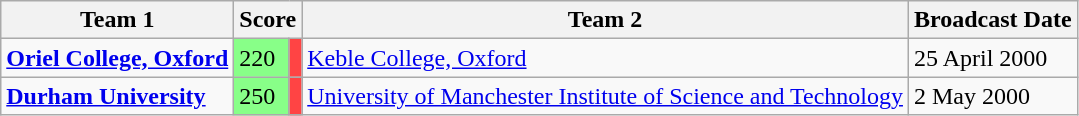<table class="wikitable" border="1">
<tr>
<th>Team 1</th>
<th colspan=2>Score</th>
<th>Team 2</th>
<th>Broadcast Date</th>
</tr>
<tr>
<td><strong><a href='#'>Oriel College, Oxford</a></strong></td>
<td style="background:#88ff88">220</td>
<td style="background:#ff4444"></td>
<td><a href='#'>Keble College, Oxford</a></td>
<td>25 April 2000</td>
</tr>
<tr>
<td><strong><a href='#'>Durham University</a></strong></td>
<td style="background:#88ff88">250</td>
<td style="background:#ff4444;"></td>
<td><a href='#'>University of Manchester Institute of Science and Technology</a></td>
<td>2 May 2000</td>
</tr>
</table>
